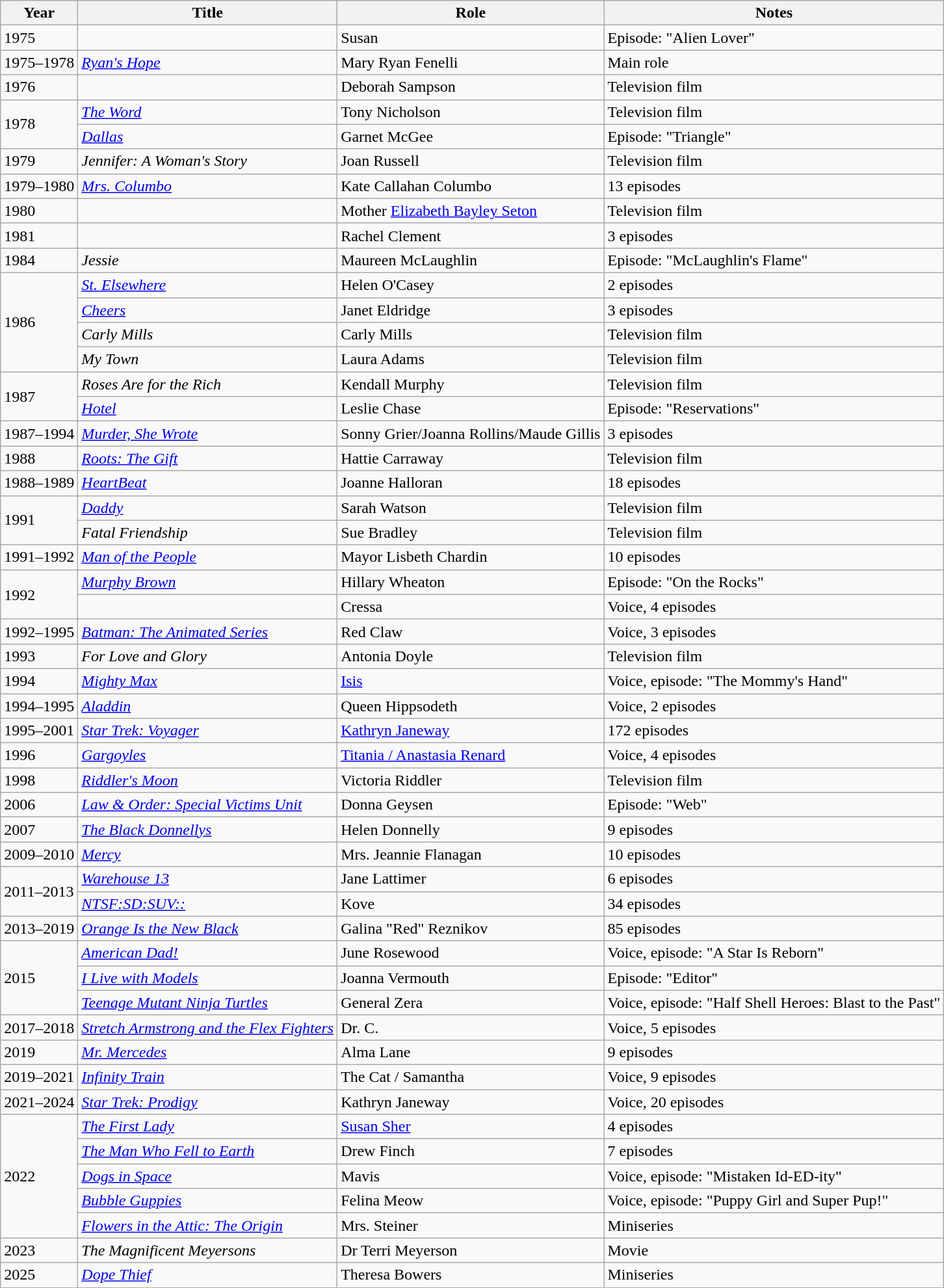<table class="wikitable sortable">
<tr>
<th>Year</th>
<th>Title</th>
<th>Role</th>
<th class="unsortable">Notes</th>
</tr>
<tr>
<td>1975</td>
<td><em></em></td>
<td>Susan</td>
<td>Episode: "Alien Lover"</td>
</tr>
<tr>
<td>1975–1978</td>
<td><em><a href='#'>Ryan's Hope</a></em></td>
<td>Mary Ryan Fenelli</td>
<td>Main role</td>
</tr>
<tr>
<td>1976</td>
<td><em></em></td>
<td>Deborah Sampson</td>
<td>Television film</td>
</tr>
<tr>
<td rowspan="2">1978</td>
<td><em><a href='#'>The Word</a></em></td>
<td>Tony Nicholson</td>
<td>Television film</td>
</tr>
<tr>
<td><em><a href='#'>Dallas</a></em></td>
<td>Garnet McGee</td>
<td>Episode: "Triangle"</td>
</tr>
<tr>
<td>1979</td>
<td><em>Jennifer: A Woman's Story</em></td>
<td>Joan Russell</td>
<td>Television film</td>
</tr>
<tr>
<td>1979–1980</td>
<td><em><a href='#'>Mrs. Columbo</a></em></td>
<td>Kate Callahan Columbo</td>
<td>13 episodes</td>
</tr>
<tr>
<td>1980</td>
<td><em></em></td>
<td>Mother <a href='#'>Elizabeth Bayley Seton</a></td>
<td>Television film</td>
</tr>
<tr>
<td>1981</td>
<td><em></em></td>
<td>Rachel Clement</td>
<td>3 episodes</td>
</tr>
<tr>
<td>1984</td>
<td><em>Jessie</em></td>
<td>Maureen McLaughlin</td>
<td>Episode: "McLaughlin's Flame"</td>
</tr>
<tr>
<td rowspan="4">1986</td>
<td><em><a href='#'>St. Elsewhere</a></em></td>
<td>Helen O'Casey</td>
<td>2 episodes</td>
</tr>
<tr>
<td><em><a href='#'>Cheers</a></em></td>
<td>Janet Eldridge</td>
<td>3 episodes</td>
</tr>
<tr>
<td><em>Carly Mills</em></td>
<td>Carly Mills</td>
<td>Television film</td>
</tr>
<tr>
<td><em>My Town</em></td>
<td>Laura Adams</td>
<td>Television film</td>
</tr>
<tr>
<td rowspan="2">1987</td>
<td><em>Roses Are for the Rich</em></td>
<td>Kendall Murphy</td>
<td>Television film</td>
</tr>
<tr>
<td><em><a href='#'>Hotel</a></em></td>
<td>Leslie Chase</td>
<td>Episode: "Reservations"</td>
</tr>
<tr>
<td>1987–1994</td>
<td><em><a href='#'>Murder, She Wrote</a></em></td>
<td>Sonny Grier/Joanna Rollins/Maude Gillis</td>
<td>3 episodes</td>
</tr>
<tr>
<td>1988</td>
<td><em><a href='#'>Roots: The Gift</a></em></td>
<td>Hattie Carraway</td>
<td>Television film</td>
</tr>
<tr>
<td>1988–1989</td>
<td><em><a href='#'>HeartBeat</a></em></td>
<td>Joanne Halloran</td>
<td>18 episodes</td>
</tr>
<tr>
<td rowspan="2">1991</td>
<td><em><a href='#'>Daddy</a></em></td>
<td>Sarah Watson</td>
<td>Television film</td>
</tr>
<tr>
<td><em>Fatal Friendship</em></td>
<td>Sue Bradley</td>
<td>Television film</td>
</tr>
<tr>
<td>1991–1992</td>
<td><em><a href='#'>Man of the People</a></em></td>
<td>Mayor Lisbeth Chardin</td>
<td>10 episodes</td>
</tr>
<tr>
<td rowspan="2">1992</td>
<td><em><a href='#'>Murphy Brown</a></em></td>
<td>Hillary Wheaton</td>
<td>Episode: "On the Rocks"</td>
</tr>
<tr>
<td><em></em></td>
<td>Cressa</td>
<td>Voice, 4 episodes</td>
</tr>
<tr>
<td>1992–1995</td>
<td><em><a href='#'>Batman: The Animated Series</a></em></td>
<td>Red Claw</td>
<td>Voice, 3 episodes</td>
</tr>
<tr>
<td>1993</td>
<td><em>For Love and Glory</em></td>
<td>Antonia Doyle</td>
<td>Television film</td>
</tr>
<tr>
<td>1994</td>
<td><em><a href='#'>Mighty Max</a></em></td>
<td><a href='#'>Isis</a></td>
<td>Voice, episode: "The Mommy's Hand"</td>
</tr>
<tr>
<td>1994–1995</td>
<td><em><a href='#'>Aladdin</a></em></td>
<td>Queen Hippsodeth</td>
<td>Voice, 2 episodes</td>
</tr>
<tr>
<td>1995–2001</td>
<td><em><a href='#'>Star Trek: Voyager</a></em></td>
<td><a href='#'>Kathryn Janeway</a></td>
<td>172 episodes</td>
</tr>
<tr>
<td>1996</td>
<td><em><a href='#'>Gargoyles</a></em></td>
<td><a href='#'>Titania / Anastasia Renard</a></td>
<td>Voice, 4 episodes</td>
</tr>
<tr>
<td>1998</td>
<td><em><a href='#'>Riddler's Moon</a></em></td>
<td>Victoria Riddler</td>
<td>Television film</td>
</tr>
<tr>
<td>2006</td>
<td><em><a href='#'>Law & Order: Special Victims Unit</a></em></td>
<td>Donna Geysen</td>
<td>Episode: "Web"</td>
</tr>
<tr>
<td>2007</td>
<td><em><a href='#'>The Black Donnellys</a></em></td>
<td>Helen Donnelly</td>
<td>9 episodes</td>
</tr>
<tr>
<td>2009–2010</td>
<td><em><a href='#'>Mercy</a></em></td>
<td>Mrs. Jeannie Flanagan</td>
<td>10 episodes</td>
</tr>
<tr>
<td rowspan="2">2011–2013</td>
<td><em><a href='#'>Warehouse 13</a></em></td>
<td>Jane Lattimer</td>
<td>6 episodes</td>
</tr>
<tr>
<td><em><a href='#'>NTSF:SD:SUV::</a></em></td>
<td>Kove</td>
<td>34 episodes</td>
</tr>
<tr>
<td>2013–2019</td>
<td><em><a href='#'>Orange Is the New Black</a></em></td>
<td>Galina "Red" Reznikov</td>
<td>85 episodes</td>
</tr>
<tr>
<td rowspan="3">2015</td>
<td><em><a href='#'>American Dad!</a></em></td>
<td>June Rosewood</td>
<td>Voice, episode: "A Star Is Reborn"</td>
</tr>
<tr>
<td><em><a href='#'>I Live with Models</a></em></td>
<td>Joanna Vermouth</td>
<td>Episode: "Editor"</td>
</tr>
<tr>
<td><em><a href='#'>Teenage Mutant Ninja Turtles</a></em></td>
<td>General Zera</td>
<td>Voice, episode: "Half Shell Heroes: Blast to the Past"</td>
</tr>
<tr>
<td>2017–2018</td>
<td><em><a href='#'>Stretch Armstrong and the Flex Fighters</a></em></td>
<td>Dr. C.</td>
<td>Voice, 5 episodes</td>
</tr>
<tr>
<td>2019</td>
<td><em><a href='#'>Mr. Mercedes</a></em></td>
<td>Alma Lane</td>
<td>9 episodes</td>
</tr>
<tr>
<td>2019–2021</td>
<td><em><a href='#'>Infinity Train</a></em></td>
<td>The Cat / Samantha</td>
<td>Voice, 9 episodes</td>
</tr>
<tr>
<td>2021–2024</td>
<td><em><a href='#'>Star Trek: Prodigy</a></em></td>
<td>Kathryn Janeway</td>
<td>Voice, 20 episodes</td>
</tr>
<tr>
<td rowspan="5">2022</td>
<td><em><a href='#'>The First Lady</a></em></td>
<td><a href='#'>Susan Sher</a></td>
<td>4 episodes</td>
</tr>
<tr>
<td><em><a href='#'>The Man Who Fell to Earth</a></em></td>
<td>Drew Finch</td>
<td>7 episodes</td>
</tr>
<tr>
<td><em><a href='#'>Dogs in Space</a></em></td>
<td>Mavis</td>
<td>Voice, episode: "Mistaken Id-ED-ity"</td>
</tr>
<tr>
<td><em><a href='#'>Bubble Guppies</a></em></td>
<td>Felina Meow</td>
<td>Voice, episode: "Puppy Girl and Super Pup!"</td>
</tr>
<tr>
<td><em><a href='#'>Flowers in the Attic: The Origin</a></em></td>
<td>Mrs. Steiner</td>
<td>Miniseries</td>
</tr>
<tr>
<td>2023</td>
<td><em>The Magnificent Meyersons</em></td>
<td>Dr Terri Meyerson</td>
<td>Movie</td>
</tr>
<tr>
<td>2025</td>
<td><em><a href='#'>Dope Thief</a></em></td>
<td>Theresa Bowers</td>
<td>Miniseries</td>
</tr>
</table>
